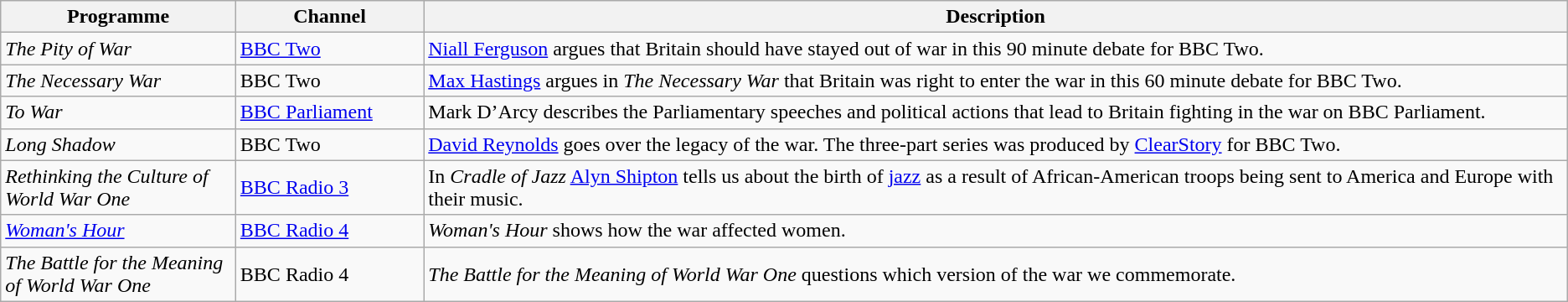<table class="wikitable" vertical-align:top;">
<tr>
<th scope="col" style="width:15%">Programme</th>
<th scope="col" style="width:12%">Channel</th>
<th scope="col">Description</th>
</tr>
<tr>
<td><em>The Pity of War</em></td>
<td><a href='#'>BBC Two</a></td>
<td><a href='#'>Niall Ferguson</a> argues that Britain should have stayed out of war in this 90 minute debate for BBC Two.</td>
</tr>
<tr>
<td><em>The Necessary War</em></td>
<td>BBC Two</td>
<td><a href='#'>Max Hastings</a> argues in <em>The Necessary War</em> that Britain was right to enter the war in this 60 minute debate for BBC Two.</td>
</tr>
<tr>
<td><em>To War</em></td>
<td><a href='#'>BBC Parliament</a></td>
<td>Mark D’Arcy describes the Parliamentary speeches and political actions that lead to Britain fighting in the war on BBC Parliament.</td>
</tr>
<tr>
<td><em>Long Shadow</em></td>
<td>BBC Two</td>
<td><a href='#'>David Reynolds</a> goes over the legacy of the war. The three-part series was produced by <a href='#'>ClearStory</a> for BBC Two.</td>
</tr>
<tr>
<td><em>Rethinking the Culture of World War One</em></td>
<td><a href='#'>BBC Radio 3</a></td>
<td>In <em>Cradle of Jazz</em> <a href='#'>Alyn Shipton</a> tells us about the birth of <a href='#'>jazz</a> as a result of African-American troops being sent to America and Europe with their music.</td>
</tr>
<tr>
<td><em><a href='#'>Woman's Hour</a></em></td>
<td><a href='#'>BBC Radio 4</a></td>
<td><em>Woman's Hour</em> shows how the war affected women.</td>
</tr>
<tr>
<td><em>The Battle for the Meaning of World War One</em></td>
<td>BBC Radio 4</td>
<td><em>The Battle for the Meaning of World War One</em> questions which version of the war we commemorate.</td>
</tr>
</table>
